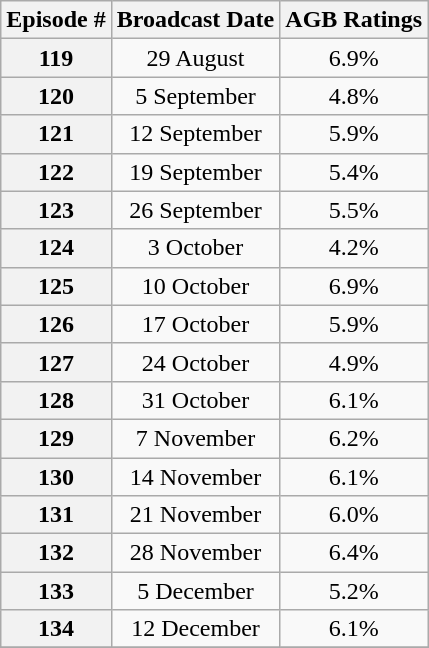<table class=wikitable style=text-align:center>
<tr>
<th>Episode #</th>
<th>Broadcast Date</th>
<th>AGB Ratings<br></th>
</tr>
<tr>
<th>119</th>
<td>29 August</td>
<td>6.9%</td>
</tr>
<tr>
<th>120</th>
<td>5 September</td>
<td>4.8%</td>
</tr>
<tr>
<th>121</th>
<td>12 September</td>
<td>5.9%</td>
</tr>
<tr>
<th>122</th>
<td>19 September</td>
<td>5.4%</td>
</tr>
<tr>
<th>123</th>
<td>26 September</td>
<td>5.5%</td>
</tr>
<tr>
<th>124</th>
<td>3 October</td>
<td>4.2%</td>
</tr>
<tr>
<th>125</th>
<td>10 October</td>
<td>6.9%</td>
</tr>
<tr>
<th>126</th>
<td>17 October</td>
<td>5.9%</td>
</tr>
<tr>
<th>127</th>
<td>24 October</td>
<td>4.9%</td>
</tr>
<tr>
<th>128</th>
<td>31 October</td>
<td>6.1%</td>
</tr>
<tr>
<th>129</th>
<td>7 November</td>
<td>6.2%</td>
</tr>
<tr>
<th>130</th>
<td>14 November</td>
<td>6.1%</td>
</tr>
<tr>
<th>131</th>
<td>21 November</td>
<td>6.0%</td>
</tr>
<tr>
<th>132</th>
<td>28 November</td>
<td>6.4%</td>
</tr>
<tr>
<th>133</th>
<td>5 December</td>
<td>5.2%</td>
</tr>
<tr>
<th>134</th>
<td>12 December</td>
<td>6.1%</td>
</tr>
<tr>
</tr>
</table>
